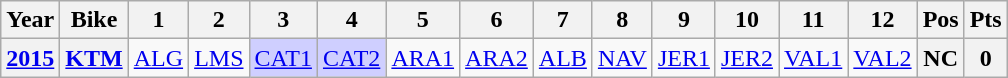<table class="wikitable" style="text-align:center">
<tr>
<th>Year</th>
<th>Bike</th>
<th>1</th>
<th>2</th>
<th>3</th>
<th>4</th>
<th>5</th>
<th>6</th>
<th>7</th>
<th>8</th>
<th>9</th>
<th>10</th>
<th>11</th>
<th>12</th>
<th>Pos</th>
<th>Pts</th>
</tr>
<tr>
<th><a href='#'>2015</a></th>
<th><a href='#'>KTM</a></th>
<td style="background:#;"><a href='#'>ALG</a><br></td>
<td style="background:#;"><a href='#'>LMS</a><br></td>
<td style="background:#cfcfff;"><a href='#'>CAT1</a><br></td>
<td style="background:#cfcfff;"><a href='#'>CAT2</a><br></td>
<td style="background:#;"><a href='#'>ARA1</a><br></td>
<td style="background:#;"><a href='#'>ARA2</a><br></td>
<td style="background:#;"><a href='#'>ALB</a><br></td>
<td style="background:#;"><a href='#'>NAV</a><br></td>
<td style="background:#;"><a href='#'>JER1</a><br></td>
<td style="background:#;"><a href='#'>JER2</a><br></td>
<td style="background:#;"><a href='#'>VAL1</a><br></td>
<td style="background:#;"><a href='#'>VAL2</a><br></td>
<th>NC</th>
<th>0</th>
</tr>
</table>
